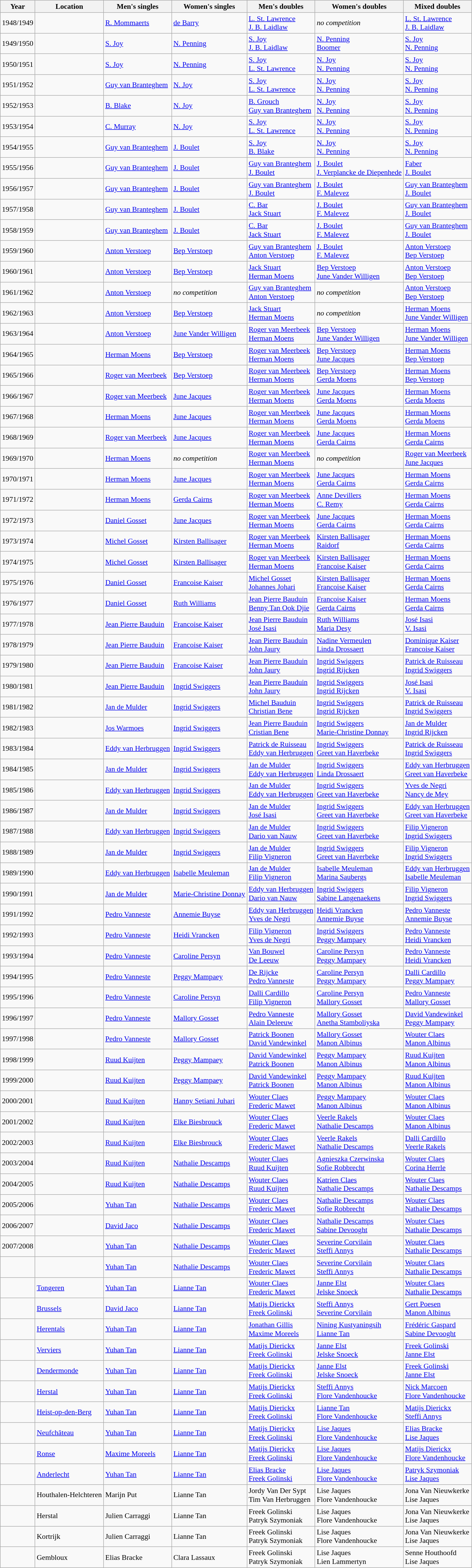<table class=wikitable style="font-size:90%;">
<tr>
<th>Year</th>
<th>Location</th>
<th>Men's singles</th>
<th>Women's singles</th>
<th>Men's doubles</th>
<th>Women's doubles</th>
<th>Mixed doubles</th>
</tr>
<tr>
<td>1948/1949</td>
<td></td>
<td><a href='#'>R. Mommaerts</a></td>
<td><a href='#'>de Barry</a></td>
<td><a href='#'>L. St. Lawrence</a><br><a href='#'>J. B. Laidlaw</a></td>
<td><em>no competition</em></td>
<td><a href='#'>L. St. Lawrence</a><br><a href='#'>J. B. Laidlaw</a></td>
</tr>
<tr>
<td>1949/1950</td>
<td></td>
<td><a href='#'>S. Joy</a></td>
<td><a href='#'>N. Penning</a></td>
<td><a href='#'>S. Joy</a><br><a href='#'>J. B. Laidlaw</a></td>
<td><a href='#'>N. Penning</a><br><a href='#'>Boomer</a></td>
<td><a href='#'>S. Joy</a><br><a href='#'>N. Penning</a></td>
</tr>
<tr>
<td>1950/1951</td>
<td></td>
<td><a href='#'>S. Joy</a></td>
<td><a href='#'>N. Penning</a></td>
<td><a href='#'>S. Joy</a><br><a href='#'>L. St. Lawrence</a></td>
<td><a href='#'>N. Joy</a><br><a href='#'>N. Penning</a></td>
<td><a href='#'>S. Joy</a><br><a href='#'>N. Penning</a></td>
</tr>
<tr>
<td>1951/1952</td>
<td></td>
<td><a href='#'>Guy van Branteghem</a></td>
<td><a href='#'>N. Joy</a></td>
<td><a href='#'>S. Joy</a><br><a href='#'>L. St. Lawrence</a></td>
<td><a href='#'>N. Joy</a><br><a href='#'>N. Penning</a></td>
<td><a href='#'>S. Joy</a><br><a href='#'>N. Penning</a></td>
</tr>
<tr>
<td>1952/1953</td>
<td></td>
<td><a href='#'>B. Blake</a></td>
<td><a href='#'>N. Joy</a></td>
<td><a href='#'>B. Grouch</a><br><a href='#'>Guy van Branteghem</a></td>
<td><a href='#'>N. Joy</a><br><a href='#'>N. Penning</a></td>
<td><a href='#'>S. Joy</a><br><a href='#'>N. Penning</a></td>
</tr>
<tr>
<td>1953/1954</td>
<td></td>
<td><a href='#'>C. Murray</a></td>
<td><a href='#'>N. Joy</a></td>
<td><a href='#'>S. Joy</a><br><a href='#'>L. St. Lawrence</a></td>
<td><a href='#'>N. Joy</a><br><a href='#'>N. Penning</a></td>
<td><a href='#'>S. Joy</a><br><a href='#'>N. Penning</a></td>
</tr>
<tr>
<td>1954/1955</td>
<td></td>
<td><a href='#'>Guy van Branteghem</a></td>
<td><a href='#'>J. Boulet</a></td>
<td><a href='#'>S. Joy</a><br><a href='#'>B. Blake</a></td>
<td><a href='#'>N. Joy</a><br><a href='#'>N. Penning</a></td>
<td><a href='#'>S. Joy</a><br><a href='#'>N. Penning</a></td>
</tr>
<tr>
<td>1955/1956</td>
<td></td>
<td><a href='#'>Guy van Branteghem</a></td>
<td><a href='#'>J. Boulet</a></td>
<td><a href='#'>Guy van Branteghem</a><br><a href='#'>J. Boulet</a></td>
<td><a href='#'>J. Boulet</a><br><a href='#'>J. Verplancke de Diepenhede</a></td>
<td><a href='#'>Faber</a><br><a href='#'>J. Boulet</a></td>
</tr>
<tr>
<td>1956/1957</td>
<td></td>
<td><a href='#'>Guy van Branteghem</a></td>
<td><a href='#'>J. Boulet</a></td>
<td><a href='#'>Guy van Branteghem</a><br><a href='#'>J. Boulet</a></td>
<td><a href='#'>J. Boulet</a><br><a href='#'>F. Malevez</a></td>
<td><a href='#'>Guy van Branteghem</a><br><a href='#'>J. Boulet</a></td>
</tr>
<tr>
<td>1957/1958</td>
<td></td>
<td><a href='#'>Guy van Branteghem</a></td>
<td><a href='#'>J. Boulet</a></td>
<td><a href='#'>C. Bar</a><br><a href='#'>Jack Stuart</a></td>
<td><a href='#'>J. Boulet</a><br><a href='#'>F. Malevez</a></td>
<td><a href='#'>Guy van Branteghem</a><br><a href='#'>J. Boulet</a></td>
</tr>
<tr>
<td>1958/1959</td>
<td></td>
<td><a href='#'>Guy van Branteghem</a></td>
<td><a href='#'>J. Boulet</a></td>
<td><a href='#'>C. Bar</a><br><a href='#'>Jack Stuart</a></td>
<td><a href='#'>J. Boulet</a><br><a href='#'>F. Malevez</a></td>
<td><a href='#'>Guy van Branteghem</a><br><a href='#'>J. Boulet</a></td>
</tr>
<tr>
<td>1959/1960</td>
<td></td>
<td><a href='#'>Anton Verstoep</a></td>
<td><a href='#'>Bep Verstoep</a></td>
<td><a href='#'>Guy van Branteghem</a><br><a href='#'>Anton Verstoep</a></td>
<td><a href='#'>J. Boulet</a><br><a href='#'>F. Malevez</a></td>
<td><a href='#'>Anton Verstoep</a><br><a href='#'>Bep Verstoep</a></td>
</tr>
<tr>
<td>1960/1961</td>
<td></td>
<td><a href='#'>Anton Verstoep</a></td>
<td><a href='#'>Bep Verstoep</a></td>
<td><a href='#'>Jack Stuart</a><br><a href='#'>Herman Moens</a></td>
<td><a href='#'>Bep Verstoep</a><br><a href='#'>June Vander Willigen</a></td>
<td><a href='#'>Anton Verstoep</a><br><a href='#'>Bep Verstoep</a></td>
</tr>
<tr>
<td>1961/1962</td>
<td></td>
<td><a href='#'>Anton Verstoep</a></td>
<td><em>no competition</em></td>
<td><a href='#'>Guy van Branteghem</a><br><a href='#'>Anton Verstoep</a></td>
<td><em>no competition</em></td>
<td><a href='#'>Anton Verstoep</a><br><a href='#'>Bep Verstoep</a></td>
</tr>
<tr>
<td>1962/1963</td>
<td></td>
<td><a href='#'>Anton Verstoep</a></td>
<td><a href='#'>Bep Verstoep</a></td>
<td><a href='#'>Jack Stuart</a><br><a href='#'>Herman Moens</a></td>
<td><em>no competition</em></td>
<td><a href='#'>Herman Moens</a><br><a href='#'>June Vander Willigen</a></td>
</tr>
<tr>
<td>1963/1964</td>
<td></td>
<td><a href='#'>Anton Verstoep</a></td>
<td><a href='#'>June Vander Willigen</a></td>
<td><a href='#'>Roger van Meerbeek</a><br><a href='#'>Herman Moens</a></td>
<td><a href='#'>Bep Verstoep</a><br><a href='#'>June Vander Willigen</a></td>
<td><a href='#'>Herman Moens</a><br><a href='#'>June Vander Willigen</a></td>
</tr>
<tr>
<td>1964/1965</td>
<td></td>
<td><a href='#'>Herman Moens</a></td>
<td><a href='#'>Bep Verstoep</a></td>
<td><a href='#'>Roger van Meerbeek</a><br><a href='#'>Herman Moens</a></td>
<td><a href='#'>Bep Verstoep</a><br><a href='#'>June Jacques</a></td>
<td><a href='#'>Herman Moens</a><br><a href='#'>Bep Verstoep</a></td>
</tr>
<tr>
<td>1965/1966</td>
<td></td>
<td><a href='#'>Roger van Meerbeek</a></td>
<td><a href='#'>Bep Verstoep</a></td>
<td><a href='#'>Roger van Meerbeek</a><br><a href='#'>Herman Moens</a></td>
<td><a href='#'>Bep Verstoep</a><br><a href='#'>Gerda Moens</a></td>
<td><a href='#'>Herman Moens</a><br><a href='#'>Bep Verstoep</a></td>
</tr>
<tr>
<td>1966/1967</td>
<td></td>
<td><a href='#'>Roger van Meerbeek</a></td>
<td><a href='#'>June Jacques</a></td>
<td><a href='#'>Roger van Meerbeek</a><br><a href='#'>Herman Moens</a></td>
<td><a href='#'>June Jacques</a><br><a href='#'>Gerda Moens</a></td>
<td><a href='#'>Herman Moens</a><br><a href='#'>Gerda Moens</a></td>
</tr>
<tr>
<td>1967/1968</td>
<td></td>
<td><a href='#'>Herman Moens</a></td>
<td><a href='#'>June Jacques</a></td>
<td><a href='#'>Roger van Meerbeek</a><br><a href='#'>Herman Moens</a></td>
<td><a href='#'>June Jacques</a><br><a href='#'>Gerda Moens</a></td>
<td><a href='#'>Herman Moens</a><br><a href='#'>Gerda Moens</a></td>
</tr>
<tr>
<td>1968/1969</td>
<td></td>
<td><a href='#'>Roger van Meerbeek</a></td>
<td><a href='#'>June Jacques</a></td>
<td><a href='#'>Roger van Meerbeek</a><br><a href='#'>Herman Moens</a></td>
<td><a href='#'>June Jacques</a><br><a href='#'>Gerda Cairns</a></td>
<td><a href='#'>Herman Moens</a><br><a href='#'>Gerda Cairns</a></td>
</tr>
<tr>
<td>1969/1970</td>
<td></td>
<td><a href='#'>Herman Moens</a></td>
<td><em>no competition</em></td>
<td><a href='#'>Roger van Meerbeek</a><br><a href='#'>Herman Moens</a></td>
<td><em>no competition</em></td>
<td><a href='#'>Roger van Meerbeek</a><br><a href='#'>June Jacques</a></td>
</tr>
<tr>
<td>1970/1971</td>
<td></td>
<td><a href='#'>Herman Moens</a></td>
<td><a href='#'>June Jacques</a></td>
<td><a href='#'>Roger van Meerbeek</a><br><a href='#'>Herman Moens</a></td>
<td><a href='#'>June Jacques</a><br><a href='#'>Gerda Cairns</a></td>
<td><a href='#'>Herman Moens</a><br><a href='#'>Gerda Cairns</a></td>
</tr>
<tr>
<td>1971/1972</td>
<td></td>
<td><a href='#'>Herman Moens</a></td>
<td><a href='#'>Gerda Cairns</a></td>
<td><a href='#'>Roger van Meerbeek</a><br><a href='#'>Herman Moens</a></td>
<td><a href='#'>Anne Devillers</a><br><a href='#'>C. Remy</a></td>
<td><a href='#'>Herman Moens</a><br><a href='#'>Gerda Cairns</a></td>
</tr>
<tr>
<td>1972/1973</td>
<td></td>
<td><a href='#'>Daniel Gosset</a></td>
<td><a href='#'>June Jacques</a></td>
<td><a href='#'>Roger van Meerbeek</a><br><a href='#'>Herman Moens</a></td>
<td><a href='#'>June Jacques</a><br><a href='#'>Gerda Cairns</a></td>
<td><a href='#'>Herman Moens</a><br><a href='#'>Gerda Cairns</a></td>
</tr>
<tr>
<td>1973/1974</td>
<td></td>
<td><a href='#'>Michel Gosset</a></td>
<td><a href='#'>Kirsten Ballisager</a></td>
<td><a href='#'>Roger van Meerbeek</a><br><a href='#'>Herman Moens</a></td>
<td><a href='#'>Kirsten Ballisager</a><br><a href='#'>Raidorf</a></td>
<td><a href='#'>Herman Moens</a><br><a href='#'>Gerda Cairns</a></td>
</tr>
<tr>
<td>1974/1975</td>
<td></td>
<td><a href='#'>Michel Gosset</a></td>
<td><a href='#'>Kirsten Ballisager</a></td>
<td><a href='#'>Roger van Meerbeek</a><br><a href='#'>Herman Moens</a></td>
<td><a href='#'>Kirsten Ballisager</a><br><a href='#'>Francoise Kaiser</a></td>
<td><a href='#'>Herman Moens</a><br><a href='#'>Gerda Cairns</a></td>
</tr>
<tr>
<td>1975/1976</td>
<td></td>
<td><a href='#'>Daniel Gosset</a></td>
<td><a href='#'>Francoise Kaiser</a></td>
<td><a href='#'>Michel Gosset</a><br><a href='#'>Johannes Johari</a></td>
<td><a href='#'>Kirsten Ballisager</a><br><a href='#'>Francoise Kaiser</a></td>
<td><a href='#'>Herman Moens</a><br><a href='#'>Gerda Cairns</a></td>
</tr>
<tr>
<td>1976/1977</td>
<td></td>
<td><a href='#'>Daniel Gosset</a></td>
<td><a href='#'>Ruth Williams</a></td>
<td><a href='#'>Jean Pierre Bauduin</a><br><a href='#'>Benny Tan Ook Djie</a></td>
<td><a href='#'>Francoise Kaiser</a><br><a href='#'>Gerda Cairns</a></td>
<td><a href='#'>Herman Moens</a><br><a href='#'>Gerda Cairns</a></td>
</tr>
<tr>
<td>1977/1978</td>
<td></td>
<td><a href='#'>Jean Pierre Bauduin</a></td>
<td><a href='#'>Francoise Kaiser</a></td>
<td><a href='#'>Jean Pierre Bauduin</a><br><a href='#'>José Isasi</a></td>
<td><a href='#'>Ruth Williams</a><br><a href='#'>Maria Desy</a></td>
<td><a href='#'>José Isasi</a><br><a href='#'>V. Isasi</a></td>
</tr>
<tr>
<td>1978/1979</td>
<td></td>
<td><a href='#'>Jean Pierre Bauduin</a></td>
<td><a href='#'>Francoise Kaiser</a></td>
<td><a href='#'>Jean Pierre Bauduin</a><br><a href='#'>John Jaury</a></td>
<td><a href='#'>Nadine Vermeulen</a><br><a href='#'>Linda Drossaert</a></td>
<td><a href='#'>Dominique Kaiser</a><br><a href='#'>Francoise Kaiser</a></td>
</tr>
<tr>
<td>1979/1980</td>
<td></td>
<td><a href='#'>Jean Pierre Bauduin</a></td>
<td><a href='#'>Francoise Kaiser</a></td>
<td><a href='#'>Jean Pierre Bauduin</a><br><a href='#'>John Jaury</a></td>
<td><a href='#'>Ingrid Swiggers</a><br><a href='#'>Ingrid Rijcken</a></td>
<td><a href='#'>Patrick de Ruisseau</a><br><a href='#'>Ingrid Swiggers</a></td>
</tr>
<tr>
<td>1980/1981</td>
<td></td>
<td><a href='#'>Jean Pierre Bauduin</a></td>
<td><a href='#'>Ingrid Swiggers</a></td>
<td><a href='#'>Jean Pierre Bauduin</a><br><a href='#'>John Jaury</a></td>
<td><a href='#'>Ingrid Swiggers</a><br><a href='#'>Ingrid Rijcken</a></td>
<td><a href='#'>José Isasi</a><br><a href='#'>V. Isasi</a></td>
</tr>
<tr>
<td>1981/1982</td>
<td></td>
<td><a href='#'>Jan de Mulder</a></td>
<td><a href='#'>Ingrid Swiggers</a></td>
<td><a href='#'>Michel Bauduin</a><br><a href='#'>Christian Bene</a></td>
<td><a href='#'>Ingrid Swiggers</a><br><a href='#'>Ingrid Rijcken</a></td>
<td><a href='#'>Patrick de Ruisseau</a><br><a href='#'>Ingrid Swiggers</a></td>
</tr>
<tr>
<td>1982/1983</td>
<td></td>
<td><a href='#'>Jos Warmoes</a></td>
<td><a href='#'>Ingrid Swiggers</a></td>
<td><a href='#'>Jean Pierre Bauduin</a><br><a href='#'>Cristian Bene</a></td>
<td><a href='#'>Ingrid Swiggers</a><br><a href='#'>Marie-Christine Donnay</a></td>
<td><a href='#'>Jan de Mulder</a><br><a href='#'>Ingrid Rijcken</a></td>
</tr>
<tr>
<td>1983/1984</td>
<td></td>
<td><a href='#'>Eddy van Herbruggen</a></td>
<td><a href='#'>Ingrid Swiggers</a></td>
<td><a href='#'>Patrick de Ruisseau</a><br><a href='#'>Eddy van Herbruggen</a></td>
<td><a href='#'>Ingrid Swiggers</a><br><a href='#'>Greet van Haverbeke</a></td>
<td><a href='#'>Patrick de Ruisseau</a><br><a href='#'>Ingrid Swiggers</a></td>
</tr>
<tr>
<td>1984/1985</td>
<td></td>
<td><a href='#'>Jan de Mulder</a></td>
<td><a href='#'>Ingrid Swiggers</a></td>
<td><a href='#'>Jan de Mulder</a><br><a href='#'>Eddy van Herbruggen</a></td>
<td><a href='#'>Ingrid Swiggers</a><br><a href='#'>Linda Drossaert</a></td>
<td><a href='#'>Eddy van Herbruggen</a><br><a href='#'>Greet van Haverbeke</a></td>
</tr>
<tr>
<td>1985/1986</td>
<td></td>
<td><a href='#'>Eddy van Herbruggen</a></td>
<td><a href='#'>Ingrid Swiggers</a></td>
<td><a href='#'>Jan de Mulder</a><br><a href='#'>Eddy van Herbruggen</a></td>
<td><a href='#'>Ingrid Swiggers</a><br><a href='#'>Greet van Haverbeke</a></td>
<td><a href='#'>Yves de Negri</a><br><a href='#'>Nancy de Mey</a></td>
</tr>
<tr>
<td>1986/1987</td>
<td></td>
<td><a href='#'>Jan de Mulder</a></td>
<td><a href='#'>Ingrid Swiggers</a></td>
<td><a href='#'>Jan de Mulder</a><br><a href='#'>José Isasi</a></td>
<td><a href='#'>Ingrid Swiggers</a><br><a href='#'>Greet van Haverbeke</a></td>
<td><a href='#'>Eddy van Herbruggen</a><br><a href='#'>Greet van Haverbeke</a></td>
</tr>
<tr>
<td>1987/1988</td>
<td></td>
<td><a href='#'>Eddy van Herbruggen</a></td>
<td><a href='#'>Ingrid Swiggers</a></td>
<td><a href='#'>Jan de Mulder</a><br><a href='#'>Dario van Nauw</a></td>
<td><a href='#'>Ingrid Swiggers</a><br><a href='#'>Greet van Haverbeke</a></td>
<td><a href='#'>Filip Vigneron</a><br><a href='#'>Ingrid Swiggers</a></td>
</tr>
<tr>
<td>1988/1989</td>
<td></td>
<td><a href='#'>Jan de Mulder</a></td>
<td><a href='#'>Ingrid Swiggers</a></td>
<td><a href='#'>Jan de Mulder</a><br><a href='#'>Filip Vigneron</a></td>
<td><a href='#'>Ingrid Swiggers</a><br><a href='#'>Greet van Haverbeke</a></td>
<td><a href='#'>Filip Vigneron</a><br><a href='#'>Ingrid Swiggers</a></td>
</tr>
<tr>
<td>1989/1990</td>
<td></td>
<td><a href='#'>Eddy van Herbruggen</a></td>
<td><a href='#'>Isabelle Meuleman</a></td>
<td><a href='#'>Jan de Mulder</a><br><a href='#'>Filip Vigneron</a></td>
<td><a href='#'>Isabelle Meuleman</a><br><a href='#'>Marina Saubergs</a></td>
<td><a href='#'>Eddy van Herbruggen</a><br><a href='#'>Isabelle Meuleman</a></td>
</tr>
<tr>
<td>1990/1991</td>
<td></td>
<td><a href='#'>Jan de Mulder</a></td>
<td><a href='#'>Marie-Christine Donnay</a></td>
<td><a href='#'>Eddy van Herbruggen</a><br><a href='#'>Dario van Nauw</a></td>
<td><a href='#'>Ingrid Swiggers</a><br><a href='#'>Sabine Langenaekens</a></td>
<td><a href='#'>Filip Vigneron</a><br><a href='#'>Ingrid Swiggers</a></td>
</tr>
<tr>
<td>1991/1992</td>
<td></td>
<td><a href='#'>Pedro Vanneste</a></td>
<td><a href='#'>Annemie Buyse</a></td>
<td><a href='#'>Eddy van Herbruggen</a><br><a href='#'>Yves de Negri</a></td>
<td><a href='#'>Heidi Vrancken</a><br><a href='#'>Annemie Buyse</a></td>
<td><a href='#'>Pedro Vanneste</a><br><a href='#'>Annemie Buyse</a></td>
</tr>
<tr>
<td>1992/1993</td>
<td></td>
<td><a href='#'>Pedro Vanneste</a></td>
<td><a href='#'>Heidi Vrancken</a></td>
<td><a href='#'>Filip Vigneron</a><br><a href='#'>Yves de Negri</a></td>
<td><a href='#'>Ingrid Swiggers</a><br><a href='#'>Peggy Mampaey</a></td>
<td><a href='#'>Pedro Vanneste</a><br><a href='#'>Heidi Vrancken</a></td>
</tr>
<tr>
<td>1993/1994</td>
<td></td>
<td><a href='#'>Pedro Vanneste</a></td>
<td><a href='#'>Caroline Persyn</a></td>
<td><a href='#'>Van Bouwel</a><br><a href='#'>De Leeuw</a></td>
<td><a href='#'>Caroline Persyn</a><br><a href='#'>Peggy Mampaey</a></td>
<td><a href='#'>Pedro Vanneste</a><br><a href='#'>Heidi Vrancken</a></td>
</tr>
<tr>
<td>1994/1995</td>
<td></td>
<td><a href='#'>Pedro Vanneste</a></td>
<td><a href='#'>Peggy Mampaey</a></td>
<td><a href='#'>De Rijcke</a><br><a href='#'>Pedro Vanneste</a></td>
<td><a href='#'>Caroline Persyn</a><br><a href='#'>Peggy Mampaey</a></td>
<td><a href='#'>Dalli Cardillo</a><br><a href='#'>Peggy Mampaey</a></td>
</tr>
<tr>
<td>1995/1996</td>
<td></td>
<td><a href='#'>Pedro Vanneste</a></td>
<td><a href='#'>Caroline Persyn</a></td>
<td><a href='#'>Dalli Cardillo</a><br><a href='#'>Filip Vigneron</a></td>
<td><a href='#'>Caroline Persyn</a><br><a href='#'>Mallory Gosset</a></td>
<td><a href='#'>Pedro Vanneste</a><br><a href='#'>Mallory Gosset</a></td>
</tr>
<tr>
<td>1996/1997</td>
<td></td>
<td><a href='#'>Pedro Vanneste</a></td>
<td><a href='#'>Mallory Gosset</a></td>
<td><a href='#'>Pedro Vanneste</a><br><a href='#'>Alain Deleeuw</a></td>
<td><a href='#'>Mallory Gosset</a><br><a href='#'>Anetha Stamboliyska</a></td>
<td><a href='#'>David Vandewinkel</a><br><a href='#'>Peggy Mampaey</a></td>
</tr>
<tr>
<td>1997/1998</td>
<td></td>
<td><a href='#'>Pedro Vanneste</a></td>
<td><a href='#'>Mallory Gosset</a></td>
<td><a href='#'>Patrick Boonen</a><br><a href='#'>David Vandewinkel</a></td>
<td><a href='#'>Mallory Gosset</a><br><a href='#'>Manon Albinus</a></td>
<td><a href='#'>Wouter Claes</a><br><a href='#'>Manon Albinus</a></td>
</tr>
<tr>
<td>1998/1999</td>
<td></td>
<td><a href='#'>Ruud Kuijten</a></td>
<td><a href='#'>Peggy Mampaey</a></td>
<td><a href='#'>David Vandewinkel</a><br><a href='#'>Patrick Boonen</a></td>
<td><a href='#'>Peggy Mampaey</a><br><a href='#'>Manon Albinus</a></td>
<td><a href='#'>Ruud Kuijten</a><br><a href='#'>Manon Albinus</a></td>
</tr>
<tr>
<td>1999/2000</td>
<td></td>
<td><a href='#'>Ruud Kuijten</a></td>
<td><a href='#'>Peggy Mampaey</a></td>
<td><a href='#'>David Vandewinkel</a><br><a href='#'>Patrick Boonen</a></td>
<td><a href='#'>Peggy Mampaey</a><br><a href='#'>Manon Albinus</a></td>
<td><a href='#'>Ruud Kuijten</a><br><a href='#'>Manon Albinus</a></td>
</tr>
<tr>
<td>2000/2001</td>
<td></td>
<td><a href='#'>Ruud Kuijten</a></td>
<td><a href='#'>Hanny Setiani Juhari</a></td>
<td><a href='#'>Wouter Claes</a><br><a href='#'>Frederic Mawet</a></td>
<td><a href='#'>Peggy Mampaey</a><br><a href='#'>Manon Albinus</a></td>
<td><a href='#'>Wouter Claes</a><br><a href='#'>Manon Albinus</a></td>
</tr>
<tr>
<td>2001/2002</td>
<td></td>
<td><a href='#'>Ruud Kuijten</a></td>
<td><a href='#'>Elke Biesbrouck</a></td>
<td><a href='#'>Wouter Claes</a><br><a href='#'>Frederic Mawet</a></td>
<td><a href='#'>Veerle Rakels</a><br><a href='#'>Nathalie Descamps</a></td>
<td><a href='#'>Wouter Claes</a><br><a href='#'>Manon Albinus</a></td>
</tr>
<tr>
<td>2002/2003</td>
<td></td>
<td><a href='#'>Ruud Kuijten</a></td>
<td><a href='#'>Elke Biesbrouck</a></td>
<td><a href='#'>Wouter Claes</a><br><a href='#'>Frederic Mawet</a></td>
<td><a href='#'>Veerle Rakels</a><br><a href='#'>Nathalie Descamps</a></td>
<td><a href='#'>Dalli Cardillo</a><br><a href='#'>Veerle Rakels</a></td>
</tr>
<tr>
<td>2003/2004</td>
<td></td>
<td><a href='#'>Ruud Kuijten</a></td>
<td><a href='#'>Nathalie Descamps</a></td>
<td><a href='#'>Wouter Claes</a><br><a href='#'>Ruud Kuijten</a></td>
<td><a href='#'>Agnieszka Czerwinska</a><br><a href='#'>Sofie Robbrecht</a></td>
<td><a href='#'>Wouter Claes</a><br><a href='#'>Corina Herrle</a></td>
</tr>
<tr>
<td>2004/2005</td>
<td></td>
<td><a href='#'>Ruud Kuijten</a></td>
<td><a href='#'>Nathalie Descamps</a></td>
<td><a href='#'>Wouter Claes</a><br><a href='#'>Ruud Kuijten</a></td>
<td><a href='#'>Katrien Claes</a><br><a href='#'>Nathalie Descamps</a></td>
<td><a href='#'>Wouter Claes</a><br><a href='#'>Nathalie Descamps</a></td>
</tr>
<tr>
<td>2005/2006</td>
<td></td>
<td><a href='#'>Yuhan Tan</a></td>
<td><a href='#'>Nathalie Descamps</a></td>
<td><a href='#'>Wouter Claes</a><br><a href='#'>Frederic Mawet</a></td>
<td><a href='#'>Nathalie Descamps</a><br><a href='#'>Sofie Robbrecht</a></td>
<td><a href='#'>Wouter Claes</a><br><a href='#'>Nathalie Descamps</a></td>
</tr>
<tr>
<td>2006/2007</td>
<td></td>
<td><a href='#'>David Jaco</a></td>
<td><a href='#'>Nathalie Descamps</a></td>
<td><a href='#'>Wouter Claes</a><br><a href='#'>Frederic Mawet</a></td>
<td><a href='#'>Nathalie Descamps</a><br><a href='#'>Sabine Devooght</a></td>
<td><a href='#'>Wouter Claes</a><br><a href='#'>Nathalie Descamps</a></td>
</tr>
<tr>
<td>2007/2008</td>
<td></td>
<td><a href='#'>Yuhan Tan</a></td>
<td><a href='#'>Nathalie Descamps</a></td>
<td><a href='#'>Wouter Claes</a><br><a href='#'>Frederic Mawet</a></td>
<td><a href='#'>Severine Corvilain</a><br><a href='#'>Steffi Annys</a></td>
<td><a href='#'>Wouter Claes</a><br><a href='#'>Nathalie Descamps</a></td>
</tr>
<tr>
<td></td>
<td></td>
<td><a href='#'>Yuhan Tan</a></td>
<td><a href='#'>Nathalie Descamps</a></td>
<td><a href='#'>Wouter Claes</a><br><a href='#'>Frederic Mawet</a></td>
<td><a href='#'>Severine Corvilain</a><br><a href='#'>Steffi Annys</a></td>
<td><a href='#'>Wouter Claes</a><br><a href='#'>Nathalie Descamps</a></td>
</tr>
<tr>
<td></td>
<td><a href='#'>Tongeren</a></td>
<td><a href='#'>Yuhan Tan</a></td>
<td><a href='#'>Lianne Tan</a></td>
<td><a href='#'>Wouter Claes</a> <br><a href='#'>Frederic Mawet</a></td>
<td><a href='#'>Janne Elst</a> <br><a href='#'>Jelske Snoeck</a></td>
<td><a href='#'>Wouter Claes</a> <br><a href='#'>Nathalie Descamps</a></td>
</tr>
<tr>
<td></td>
<td><a href='#'>Brussels</a></td>
<td><a href='#'>David Jaco</a></td>
<td><a href='#'>Lianne Tan</a></td>
<td><a href='#'>Matijs Dierickx</a> <br><a href='#'>Freek Golinski</a></td>
<td><a href='#'>Steffi Annys</a> <br><a href='#'>Severine Corvilain</a></td>
<td><a href='#'>Gert Poesen</a> <br><a href='#'>Manon Albinus</a></td>
</tr>
<tr>
<td></td>
<td><a href='#'>Herentals</a></td>
<td><a href='#'>Yuhan Tan</a></td>
<td><a href='#'>Lianne Tan</a></td>
<td><a href='#'>Jonathan Gillis</a> <br><a href='#'>Maxime Moreels</a></td>
<td><a href='#'>Nining Kustyaningsih</a> <br><a href='#'>Lianne Tan</a></td>
<td><a href='#'>Frédéric Gaspard</a> <br><a href='#'>Sabine Devooght</a></td>
</tr>
<tr>
<td></td>
<td><a href='#'>Verviers</a></td>
<td><a href='#'>Yuhan Tan</a></td>
<td><a href='#'>Lianne Tan</a></td>
<td><a href='#'>Matijs Dierickx</a> <br><a href='#'>Freek Golinski</a></td>
<td><a href='#'>Janne Elst</a> <br><a href='#'>Jelske Snoeck</a></td>
<td><a href='#'>Freek Golinski</a> <br><a href='#'>Janne Elst</a></td>
</tr>
<tr>
<td></td>
<td><a href='#'>Dendermonde</a></td>
<td><a href='#'>Yuhan Tan</a></td>
<td><a href='#'>Lianne Tan</a></td>
<td><a href='#'>Matijs Dierickx</a> <br><a href='#'>Freek Golinski</a></td>
<td><a href='#'>Janne Elst</a> <br><a href='#'>Jelske Snoeck</a></td>
<td><a href='#'>Freek Golinski</a> <br><a href='#'>Janne Elst</a></td>
</tr>
<tr>
<td></td>
<td><a href='#'>Herstal</a></td>
<td><a href='#'>Yuhan Tan</a></td>
<td><a href='#'>Lianne Tan</a></td>
<td><a href='#'>Matijs Dierickx</a> <br><a href='#'>Freek Golinski</a></td>
<td><a href='#'>Steffi Annys</a> <br><a href='#'>Flore Vandenhoucke</a></td>
<td><a href='#'>Nick Marcoen</a> <br><a href='#'>Flore Vandenhoucke</a></td>
</tr>
<tr>
<td></td>
<td><a href='#'>Heist-op-den-Berg</a></td>
<td><a href='#'>Yuhan Tan</a></td>
<td><a href='#'>Lianne Tan</a></td>
<td><a href='#'>Matijs Dierickx</a> <br><a href='#'>Freek Golinski</a></td>
<td><a href='#'>Lianne Tan</a> <br><a href='#'>Flore Vandenhoucke</a></td>
<td><a href='#'>Matijs Dierickx</a> <br><a href='#'>Steffi Annys</a></td>
</tr>
<tr>
<td></td>
<td><a href='#'>Neufchâteau</a></td>
<td><a href='#'>Yuhan Tan</a></td>
<td><a href='#'>Lianne Tan</a></td>
<td><a href='#'>Matijs Dierickx</a> <br><a href='#'>Freek Golinski</a></td>
<td><a href='#'>Lise Jaques</a> <br><a href='#'>Flore Vandenhoucke</a></td>
<td><a href='#'>Elias Bracke</a> <br><a href='#'>Lise Jaques</a></td>
</tr>
<tr>
<td></td>
<td><a href='#'>Ronse</a></td>
<td><a href='#'>Maxime Moreels</a></td>
<td><a href='#'>Lianne Tan</a></td>
<td><a href='#'>Matijs Dierickx</a> <br><a href='#'>Freek Golinski</a></td>
<td><a href='#'>Lise Jaques</a> <br><a href='#'>Flore Vandenhoucke</a></td>
<td><a href='#'>Matijs Dierickx</a> <br><a href='#'>Flore Vandenhoucke</a></td>
</tr>
<tr>
<td></td>
<td><a href='#'>Anderlecht</a></td>
<td><a href='#'>Yuhan Tan</a></td>
<td><a href='#'>Lianne Tan</a></td>
<td><a href='#'>Elias Bracke</a> <br><a href='#'>Freek Golinski</a></td>
<td><a href='#'>Lise Jaques</a> <br><a href='#'>Flore Vandenhoucke</a></td>
<td><a href='#'>Patryk Szymoniak</a> <br><a href='#'>Lise Jaques</a></td>
</tr>
<tr>
<td></td>
<td>Houthalen-Helchteren</td>
<td>Marijn Put</td>
<td>Lianne Tan</td>
<td>Jordy Van Der Sypt<br>Tim Van Herbruggen</td>
<td>Lise Jaques<br>Flore Vandenhoucke</td>
<td>Jona Van Nieuwkerke<br>Lise Jaques</td>
</tr>
<tr>
<td></td>
<td>Herstal</td>
<td>Julien Carraggi</td>
<td>Lianne Tan</td>
<td>Freek Golinski<br>Patryk Szymoniak</td>
<td>Lise Jaques<br>Flore Vandenhoucke</td>
<td>Jona Van Nieuwkerke<br>Lise Jaques</td>
</tr>
<tr>
<td></td>
<td>Kortrijk</td>
<td>Julien Carraggi</td>
<td>Lianne Tan</td>
<td>Freek Golinski<br>Patryk Szymoniak</td>
<td>Lise Jaques<br>Flore Vandenhoucke</td>
<td>Jona Van Nieuwkerke<br>Lise Jaques</td>
</tr>
<tr>
<td></td>
<td>Gembloux</td>
<td>Elias Bracke</td>
<td>Clara Lassaux</td>
<td>Freek Golinski<br>Patryk Szymoniak</td>
<td>Lise Jaques<br>Lien Lammertyn</td>
<td>Senne Houthoofd<br>Lise Jaques</td>
</tr>
</table>
